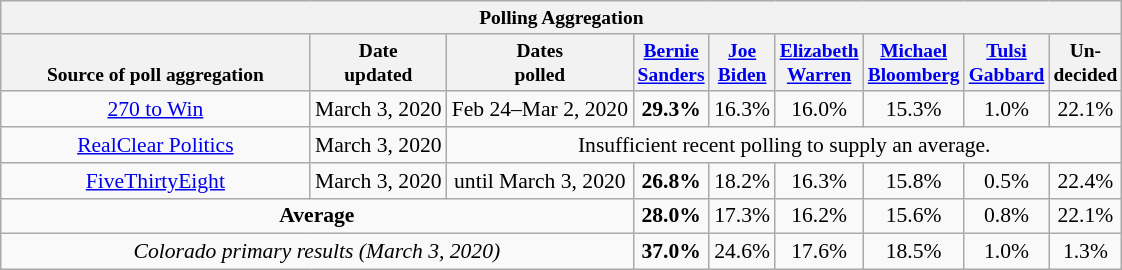<table class="wikitable" style="font-size:90%;text-align:center;">
<tr style="vertical-align:bottom; font-size:90%;">
<th colspan= 13>Polling Aggregation</th>
</tr>
<tr style="vertical-align:bottom; font-size:90%;">
<th style="width:200px;">Source of poll aggregation</th>
<th>Date<br>updated</th>
<th>Dates<br>polled</th>
<th><a href='#'>Bernie<br>Sanders</a></th>
<th><a href='#'>Joe<br>Biden</a></th>
<th><a href='#'>Elizabeth<br>Warren</a></th>
<th><a href='#'>Michael<br>Bloomberg</a></th>
<th><a href='#'>Tulsi<br>Gabbard</a></th>
<th>Un-<br>decided</th>
</tr>
<tr>
<td><a href='#'>270 to Win</a></td>
<td>March 3, 2020</td>
<td>Feb 24–Mar 2, 2020</td>
<td><strong>29.3%</strong></td>
<td>16.3%</td>
<td>16.0%</td>
<td>15.3%</td>
<td>1.0%</td>
<td>22.1%</td>
</tr>
<tr>
<td><a href='#'>RealClear Politics</a></td>
<td>March 3, 2020</td>
<td colspan=7>Insufficient recent polling to supply an average.</td>
</tr>
<tr>
<td><a href='#'>FiveThirtyEight</a></td>
<td>March 3, 2020</td>
<td>until March 3, 2020</td>
<td><strong>26.8%</strong></td>
<td>18.2%</td>
<td>16.3%</td>
<td>15.8%</td>
<td>0.5%</td>
<td>22.4%</td>
</tr>
<tr>
<td colspan=3><strong>Average</strong></td>
<td><strong>28.0%</strong></td>
<td>17.3%</td>
<td>16.2%</td>
<td>15.6%</td>
<td>0.8%</td>
<td>22.1%</td>
</tr>
<tr>
<td colspan=3><em>Colorado primary results (March 3, 2020)</em></td>
<td><strong>37.0%</strong></td>
<td>24.6%</td>
<td>17.6%</td>
<td>18.5%</td>
<td>1.0%</td>
<td>1.3%</td>
</tr>
</table>
